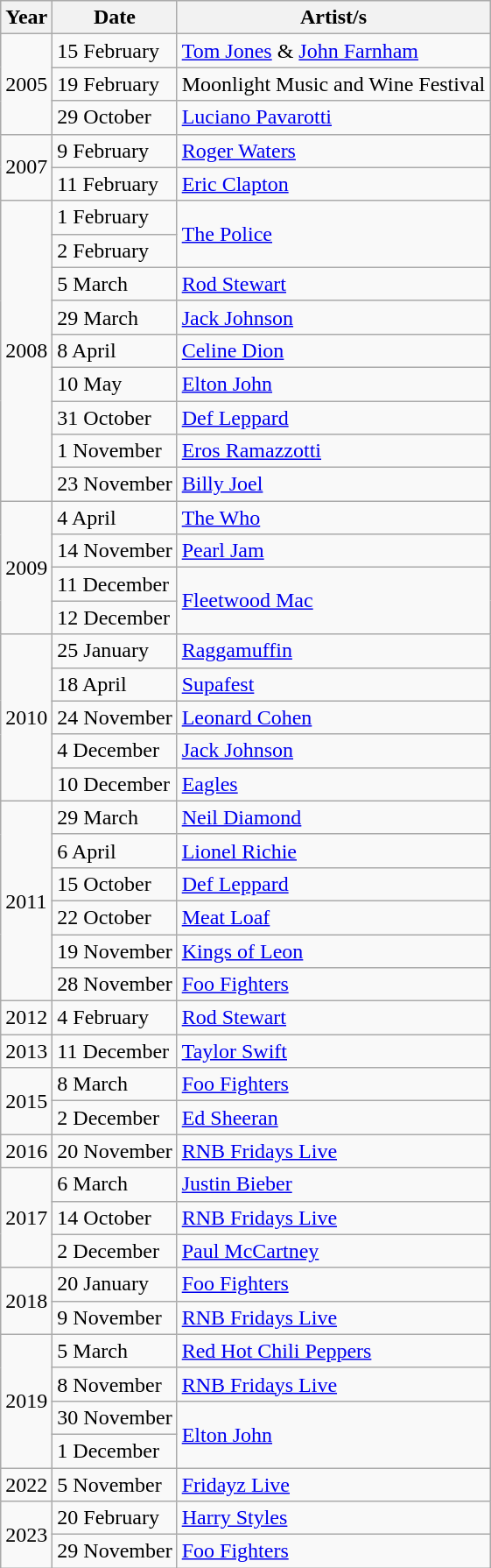<table class="wikitable">
<tr>
<th>Year</th>
<th>Date</th>
<th>Artist/s</th>
</tr>
<tr>
<td rowspan="3">2005</td>
<td>15 February</td>
<td><a href='#'>Tom Jones</a> & <a href='#'>John Farnham</a></td>
</tr>
<tr>
<td>19 February</td>
<td>Moonlight Music and Wine Festival</td>
</tr>
<tr>
<td>29 October</td>
<td><a href='#'>Luciano Pavarotti</a></td>
</tr>
<tr>
<td rowspan="2">2007</td>
<td>9 February</td>
<td><a href='#'>Roger Waters</a></td>
</tr>
<tr>
<td>11 February</td>
<td><a href='#'>Eric Clapton</a></td>
</tr>
<tr>
<td rowspan="9">2008</td>
<td>1 February</td>
<td rowspan="2"><a href='#'>The Police</a></td>
</tr>
<tr>
<td>2 February</td>
</tr>
<tr>
<td>5 March</td>
<td><a href='#'>Rod Stewart</a></td>
</tr>
<tr>
<td>29 March</td>
<td><a href='#'>Jack Johnson</a></td>
</tr>
<tr>
<td>8 April</td>
<td><a href='#'>Celine Dion</a></td>
</tr>
<tr>
<td>10 May</td>
<td><a href='#'>Elton John</a></td>
</tr>
<tr>
<td>31 October</td>
<td><a href='#'>Def Leppard</a></td>
</tr>
<tr>
<td>1 November</td>
<td><a href='#'>Eros Ramazzotti</a></td>
</tr>
<tr>
<td>23 November</td>
<td><a href='#'>Billy Joel</a></td>
</tr>
<tr>
<td rowspan="4">2009</td>
<td>4 April</td>
<td><a href='#'>The Who</a></td>
</tr>
<tr>
<td>14 November</td>
<td><a href='#'>Pearl Jam</a></td>
</tr>
<tr>
<td>11 December</td>
<td rowspan="2"><a href='#'>Fleetwood Mac</a></td>
</tr>
<tr>
<td>12 December</td>
</tr>
<tr>
<td rowspan="5">2010</td>
<td>25 January</td>
<td><a href='#'>Raggamuffin</a></td>
</tr>
<tr>
<td>18 April</td>
<td><a href='#'>Supafest</a></td>
</tr>
<tr>
<td>24 November</td>
<td><a href='#'>Leonard Cohen</a></td>
</tr>
<tr>
<td>4 December</td>
<td><a href='#'>Jack Johnson</a></td>
</tr>
<tr>
<td>10 December</td>
<td><a href='#'>Eagles</a></td>
</tr>
<tr>
<td rowspan="6">2011</td>
<td>29 March</td>
<td><a href='#'>Neil Diamond</a></td>
</tr>
<tr>
<td>6 April</td>
<td><a href='#'>Lionel Richie</a></td>
</tr>
<tr>
<td>15 October</td>
<td><a href='#'>Def Leppard</a></td>
</tr>
<tr>
<td>22 October</td>
<td><a href='#'>Meat Loaf</a></td>
</tr>
<tr>
<td>19 November</td>
<td><a href='#'>Kings of Leon</a></td>
</tr>
<tr>
<td>28 November</td>
<td><a href='#'>Foo Fighters</a></td>
</tr>
<tr>
<td rowspan="1">2012</td>
<td>4 February</td>
<td><a href='#'>Rod Stewart</a></td>
</tr>
<tr>
<td rowspan="1">2013</td>
<td>11 December</td>
<td><a href='#'>Taylor Swift</a></td>
</tr>
<tr>
<td rowspan="2">2015</td>
<td>8 March</td>
<td><a href='#'>Foo Fighters</a></td>
</tr>
<tr>
<td>2 December</td>
<td><a href='#'>Ed Sheeran</a></td>
</tr>
<tr>
<td rowspan="1">2016</td>
<td>20 November</td>
<td><a href='#'>RNB Fridays Live</a></td>
</tr>
<tr>
<td rowspan="3">2017</td>
<td>6 March</td>
<td><a href='#'>Justin Bieber</a></td>
</tr>
<tr>
<td>14 October</td>
<td><a href='#'>RNB Fridays Live</a></td>
</tr>
<tr>
<td>2 December</td>
<td><a href='#'>Paul McCartney</a></td>
</tr>
<tr>
<td rowspan="2">2018</td>
<td>20 January</td>
<td><a href='#'>Foo Fighters</a></td>
</tr>
<tr>
<td>9 November</td>
<td><a href='#'>RNB Fridays Live</a></td>
</tr>
<tr>
<td rowspan="4">2019</td>
<td>5 March</td>
<td><a href='#'>Red Hot Chili Peppers</a></td>
</tr>
<tr>
<td>8 November</td>
<td><a href='#'>RNB Fridays Live</a></td>
</tr>
<tr>
<td class="nowrap">30 November</td>
<td rowspan="2"><a href='#'>Elton John</a></td>
</tr>
<tr>
<td>1 December</td>
</tr>
<tr>
<td>2022</td>
<td>5 November</td>
<td><a href='#'>Fridayz Live</a></td>
</tr>
<tr>
<td rowspan="2">2023</td>
<td>20 February</td>
<td><a href='#'>Harry Styles</a></td>
</tr>
<tr>
<td>29 November</td>
<td><a href='#'>Foo Fighters</a></td>
</tr>
</table>
